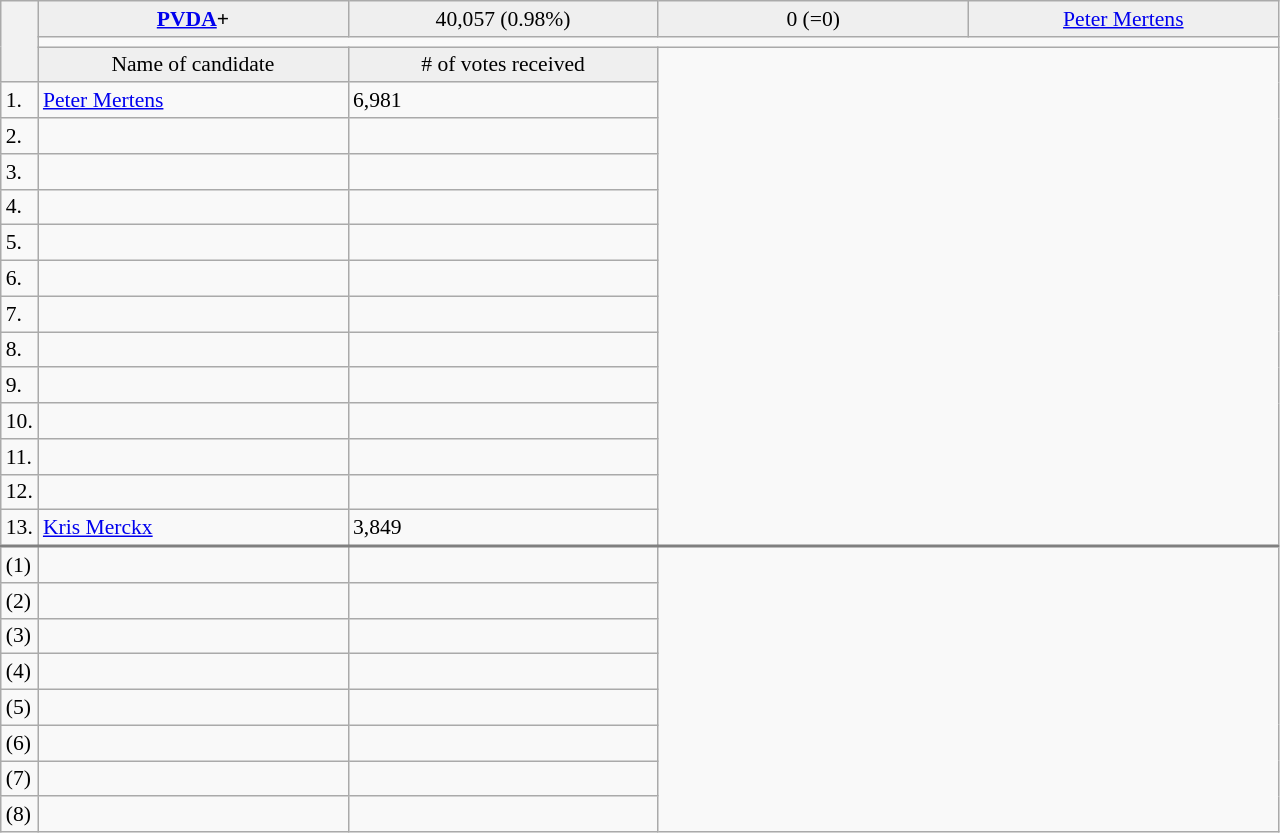<table class="wikitable collapsible collapsed" style=text-align:left;font-size:90%>
<tr>
<th rowspan=3></th>
<td bgcolor=efefef width=200 align=center><strong> <a href='#'>PVDA</a>+</strong></td>
<td bgcolor=efefef width=200 align=center>40,057 (0.98%)</td>
<td bgcolor=efefef width=200 align=center>0 (=0)</td>
<td bgcolor=efefef width=200 align=center><a href='#'>Peter Mertens</a></td>
</tr>
<tr>
<td colspan=4 bgcolor=></td>
</tr>
<tr>
<td bgcolor=efefef align=center>Name of candidate</td>
<td bgcolor=efefef align=center># of votes received</td>
</tr>
<tr>
<td>1.</td>
<td><a href='#'>Peter Mertens</a></td>
<td>6,981</td>
</tr>
<tr>
<td>2.</td>
<td></td>
<td></td>
</tr>
<tr>
<td>3.</td>
<td></td>
<td></td>
</tr>
<tr>
<td>4.</td>
<td></td>
<td></td>
</tr>
<tr>
<td>5.</td>
<td></td>
<td></td>
</tr>
<tr>
<td>6.</td>
<td></td>
<td></td>
</tr>
<tr>
<td>7.</td>
<td></td>
<td></td>
</tr>
<tr>
<td>8.</td>
<td></td>
<td></td>
</tr>
<tr>
<td>9.</td>
<td></td>
<td></td>
</tr>
<tr>
<td>10.</td>
<td></td>
<td></td>
</tr>
<tr>
<td>11.</td>
<td></td>
<td></td>
</tr>
<tr>
<td>12.</td>
<td></td>
<td></td>
</tr>
<tr>
<td>13.</td>
<td><a href='#'>Kris Merckx</a></td>
<td>3,849</td>
</tr>
<tr style="border-top:2px solid gray;">
<td>(1)</td>
<td></td>
<td></td>
</tr>
<tr>
<td>(2)</td>
<td></td>
<td></td>
</tr>
<tr>
<td>(3)</td>
<td></td>
<td></td>
</tr>
<tr>
<td>(4)</td>
<td></td>
<td></td>
</tr>
<tr>
<td>(5)</td>
<td></td>
<td></td>
</tr>
<tr>
<td>(6)</td>
<td></td>
<td></td>
</tr>
<tr>
<td>(7)</td>
<td></td>
<td></td>
</tr>
<tr>
<td>(8)</td>
<td></td>
<td></td>
</tr>
</table>
